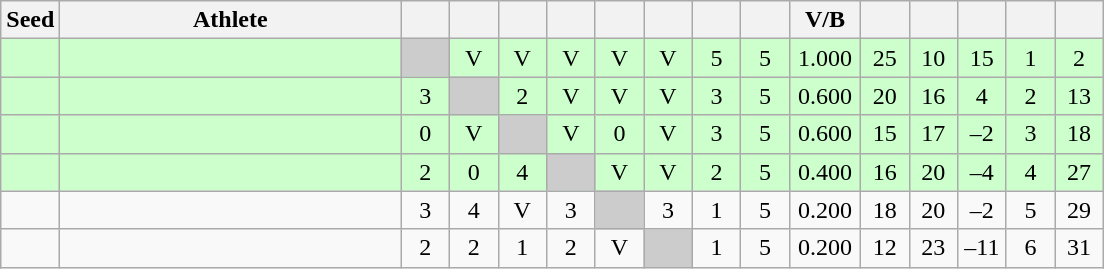<table class="wikitable" style="text-align:center">
<tr>
<th width="25">Seed</th>
<th width="220">Athlete</th>
<th width="25"></th>
<th width="25"></th>
<th width="25"></th>
<th width="25"></th>
<th width="25"></th>
<th width="25"></th>
<th width="25"></th>
<th width="25"></th>
<th width="40">V/B</th>
<th width="25"></th>
<th width="25"></th>
<th width="25"></th>
<th width="25"></th>
<th width="25"></th>
</tr>
<tr bgcolor=ccffcc>
<td></td>
<td align=left></td>
<td bgcolor="#cccccc"></td>
<td>V</td>
<td>V</td>
<td>V</td>
<td>V</td>
<td>V</td>
<td>5</td>
<td>5</td>
<td>1.000</td>
<td>25</td>
<td>10</td>
<td>15</td>
<td>1</td>
<td>2</td>
</tr>
<tr bgcolor=ccffcc>
<td></td>
<td align=left></td>
<td>3</td>
<td bgcolor="#cccccc"></td>
<td>2</td>
<td>V</td>
<td>V</td>
<td>V</td>
<td>3</td>
<td>5</td>
<td>0.600</td>
<td>20</td>
<td>16</td>
<td>4</td>
<td>2</td>
<td>13</td>
</tr>
<tr bgcolor=ccffcc>
<td></td>
<td align=left></td>
<td>0</td>
<td>V</td>
<td bgcolor="#cccccc"></td>
<td>V</td>
<td>0</td>
<td>V</td>
<td>3</td>
<td>5</td>
<td>0.600</td>
<td>15</td>
<td>17</td>
<td>–2</td>
<td>3</td>
<td>18</td>
</tr>
<tr bgcolor=ccffcc>
<td></td>
<td align=left></td>
<td>2</td>
<td>0</td>
<td>4</td>
<td bgcolor="#cccccc"></td>
<td>V</td>
<td>V</td>
<td>2</td>
<td>5</td>
<td>0.400</td>
<td>16</td>
<td>20</td>
<td>–4</td>
<td>4</td>
<td>27</td>
</tr>
<tr>
<td></td>
<td align=left></td>
<td>3</td>
<td>4</td>
<td>V</td>
<td>3</td>
<td bgcolor="#cccccc"></td>
<td>3</td>
<td>1</td>
<td>5</td>
<td>0.200</td>
<td>18</td>
<td>20</td>
<td>–2</td>
<td>5</td>
<td>29</td>
</tr>
<tr>
<td></td>
<td align=left></td>
<td>2</td>
<td>2</td>
<td>1</td>
<td>2</td>
<td>V</td>
<td bgcolor="#cccccc"></td>
<td>1</td>
<td>5</td>
<td>0.200</td>
<td>12</td>
<td>23</td>
<td>–11</td>
<td>6</td>
<td>31</td>
</tr>
</table>
